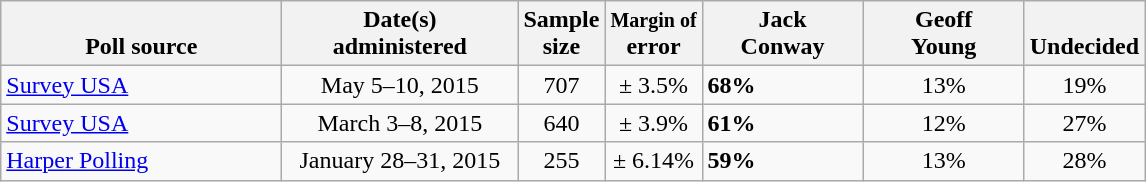<table class="wikitable">
<tr valign= bottom>
<th style="width:180px;">Poll source</th>
<th style="width:150px;">Date(s)<br>administered</th>
<th class=small>Sample<br>size</th>
<th class=small><small>Margin of</small><br>error</th>
<th style="width:100px;">Jack<br>Conway</th>
<th style="width:100px;">Geoff<br>Young</th>
<th style="width:40px;">Undecided</th>
</tr>
<tr>
<td><a href='#'>Survey USA</a></td>
<td align=center>May 5–10, 2015</td>
<td align=center>707</td>
<td align=center>± 3.5%</td>
<td><strong>68%</strong></td>
<td align=center>13%</td>
<td align=center>19%</td>
</tr>
<tr>
<td><a href='#'>Survey USA</a></td>
<td align=center>March 3–8, 2015</td>
<td align=center>640</td>
<td align=center>± 3.9%</td>
<td><strong>61%</strong></td>
<td align=center>12%</td>
<td align=center>27%</td>
</tr>
<tr>
<td><a href='#'>Harper Polling</a></td>
<td align=center>January 28–31, 2015</td>
<td align=center>255</td>
<td align=center>± 6.14%</td>
<td><strong>59%</strong></td>
<td align=center>13%</td>
<td align=center>28%</td>
</tr>
</table>
